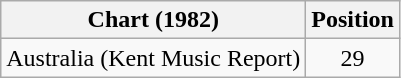<table class="wikitable">
<tr>
<th>Chart (1982)</th>
<th>Position</th>
</tr>
<tr>
<td>Australia (Kent Music Report)</td>
<td style="text-align:center;">29</td>
</tr>
</table>
